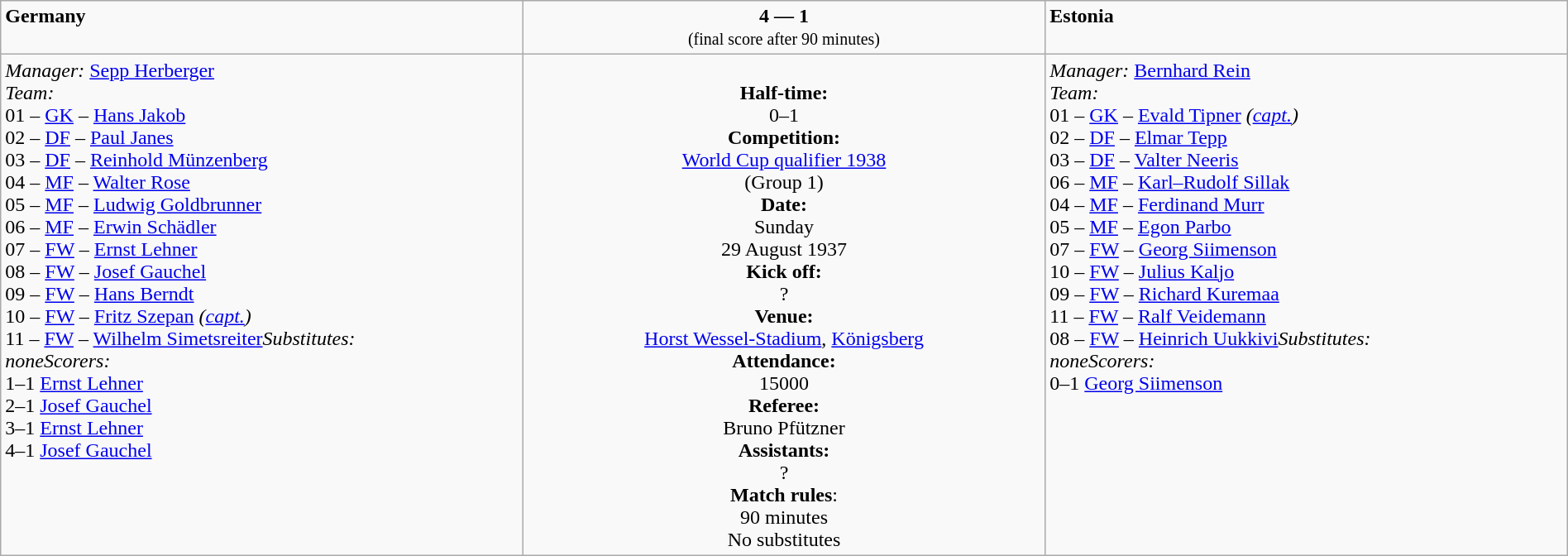<table class="wikitable" width=100%>
<tr>
<td width=33% valign=top><span> <strong>Germany</strong></span></td>
<td width=33% valign=top align=center><span><strong>4 — 1</strong></span><br><small>(final score after 90 minutes)</small></td>
<td width=33% valign=top><span>  <strong>Estonia</strong></span></td>
</tr>
<tr>
<td valign=top><em>Manager:</em>  <a href='#'>Sepp Herberger</a><br><em>Team:</em>
<br>01 – <a href='#'>GK</a> – <a href='#'>Hans Jakob</a>
<br>02 – <a href='#'>DF</a> – <a href='#'>Paul Janes</a>
<br>03 – <a href='#'>DF</a> – <a href='#'>Reinhold Münzenberg</a>
<br>04 – <a href='#'>MF</a> – <a href='#'>Walter Rose</a>
<br>05 – <a href='#'>MF</a> – <a href='#'>Ludwig Goldbrunner</a>
<br>06 – <a href='#'>MF</a> – <a href='#'>Erwin Schädler</a>
<br>07 – <a href='#'>FW</a> – <a href='#'>Ernst Lehner</a>
<br>08 – <a href='#'>FW</a> – <a href='#'>Josef Gauchel</a>
<br>09 – <a href='#'>FW</a> – <a href='#'>Hans Berndt</a>
<br>10 – <a href='#'>FW</a> – <a href='#'>Fritz Szepan</a> <em>(<a href='#'>capt.</a>)</em>
<br>11 – <a href='#'>FW</a> – <a href='#'>Wilhelm Simetsreiter</a><em>Substitutes:</em><br><em>none</em><em>Scorers:</em>
<br> 1–1 <a href='#'>Ernst Lehner</a>
<br> 2–1 <a href='#'>Josef Gauchel</a>
<br> 3–1 <a href='#'>Ernst Lehner</a>
<br> 4–1 <a href='#'>Josef Gauchel</a></td>
<td valign=middle align=center><br><strong>Half-time:</strong><br>0–1<br><strong>Competition:</strong><br><a href='#'>World Cup qualifier 1938</a><br> (Group 1)<br><strong>Date:</strong><br>Sunday<br>29 August 1937<br><strong>Kick off:</strong><br>?<br><strong>Venue:</strong><br><a href='#'>Horst Wessel-Stadium</a>, <a href='#'>Königsberg</a><br><strong>Attendance:</strong><br> 15000<br><strong>Referee:</strong><br>Bruno Pfützner <br><strong>Assistants:</strong><br>?<br><strong>Match rules</strong>:<br>90 minutes<br>No substitutes
</td>
<td valign=top><em>Manager:</em>  <a href='#'>Bernhard Rein</a><br><em>Team:</em>
<br>01 – <a href='#'>GK</a> – <a href='#'>Evald Tipner</a> <em>(<a href='#'>capt.</a>)</em>
<br>02 – <a href='#'>DF</a> – <a href='#'>Elmar Tepp</a>
<br>03 – <a href='#'>DF</a> – <a href='#'>Valter Neeris</a>
<br>06 – <a href='#'>MF</a> – <a href='#'>Karl–Rudolf Sillak</a>
<br>04 – <a href='#'>MF</a> – <a href='#'>Ferdinand Murr</a>
<br>05 – <a href='#'>MF</a> – <a href='#'>Egon Parbo</a>
<br>07 – <a href='#'>FW</a> – <a href='#'>Georg Siimenson</a>
<br>10 – <a href='#'>FW</a> – <a href='#'>Julius Kaljo</a>
<br>09 – <a href='#'>FW</a> – <a href='#'>Richard Kuremaa</a>
<br>11 – <a href='#'>FW</a> – <a href='#'>Ralf Veidemann</a>
<br>08 – <a href='#'>FW</a> – <a href='#'>Heinrich Uukkivi</a><em>Substitutes:</em><br><em>none</em><em>Scorers:</em>
<br> 0–1 <a href='#'>Georg Siimenson</a></td>
</tr>
</table>
